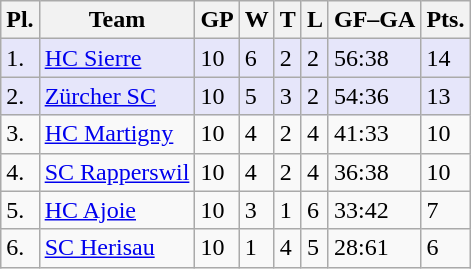<table class="wikitable">
<tr>
<th>Pl.</th>
<th>Team</th>
<th>GP</th>
<th>W</th>
<th>T</th>
<th>L</th>
<th>GF–GA</th>
<th>Pts.</th>
</tr>
<tr bgcolor="#e6e6fa">
<td>1.</td>
<td><a href='#'>HC Sierre</a></td>
<td>10</td>
<td>6</td>
<td>2</td>
<td>2</td>
<td>56:38</td>
<td>14</td>
</tr>
<tr bgcolor="#e6e6fa">
<td>2.</td>
<td><a href='#'>Zürcher SC</a></td>
<td>10</td>
<td>5</td>
<td>3</td>
<td>2</td>
<td>54:36</td>
<td>13</td>
</tr>
<tr>
<td>3.</td>
<td><a href='#'>HC Martigny</a></td>
<td>10</td>
<td>4</td>
<td>2</td>
<td>4</td>
<td>41:33</td>
<td>10</td>
</tr>
<tr>
<td>4.</td>
<td><a href='#'>SC Rapperswil</a></td>
<td>10</td>
<td>4</td>
<td>2</td>
<td>4</td>
<td>36:38</td>
<td>10</td>
</tr>
<tr>
<td>5.</td>
<td><a href='#'>HC Ajoie</a></td>
<td>10</td>
<td>3</td>
<td>1</td>
<td>6</td>
<td>33:42</td>
<td>7</td>
</tr>
<tr>
<td>6.</td>
<td><a href='#'>SC Herisau</a></td>
<td>10</td>
<td>1</td>
<td>4</td>
<td>5</td>
<td>28:61</td>
<td>6</td>
</tr>
</table>
